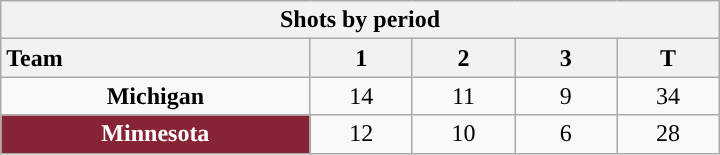<table class="wikitable" style="width:30em; text-align:right;">
<tr>
<th colspan=5>Shots by period</th>
</tr>
<tr>
<th style="width:10em; text-align:left;">Team</th>
<th style="width:3em;">1</th>
<th style="width:3em;">2</th>
<th style="width:3em;">3</th>
<th style="width:3em;">T</th>
</tr>
<tr>
<td align=center><strong>Michigan</strong></td>
<td align=center>14</td>
<td align=center>11</td>
<td align=center>9</td>
<td align=center>34</td>
</tr>
<tr>
<td align=center style="color:white; background:#862334; "><strong>Minnesota</strong></td>
<td align=center>12</td>
<td align=center>10</td>
<td align=center>6</td>
<td align=center>28</td>
</tr>
</table>
